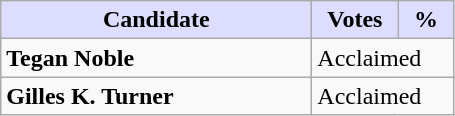<table class="wikitable">
<tr>
<th style="background:#ddf; width:200px;">Candidate</th>
<th style="background:#ddf; width:50px;">Votes</th>
<th style="background:#ddf; width:30px;">%</th>
</tr>
<tr>
<td><strong>Tegan Noble</strong></td>
<td colspan="2">Acclaimed</td>
</tr>
<tr>
<td><strong>Gilles K. Turner</strong></td>
<td colspan="2">Acclaimed</td>
</tr>
</table>
